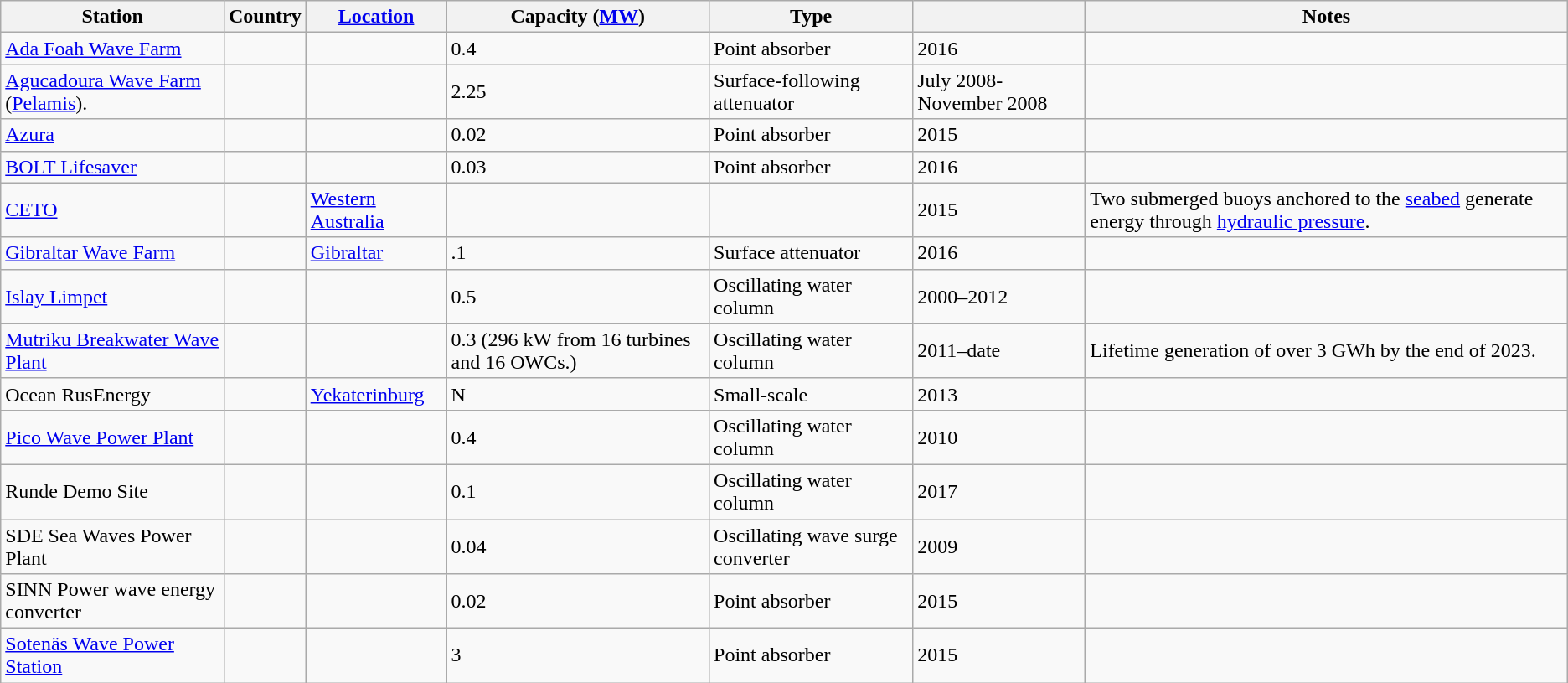<table class="wikitable sortable">
<tr>
<th>Station</th>
<th>Country</th>
<th><a href='#'>Location</a></th>
<th>Capacity (<a href='#'>MW</a>)</th>
<th>Type</th>
<th></th>
<th>Notes</th>
</tr>
<tr>
<td><a href='#'>Ada Foah Wave Farm</a></td>
<td></td>
<td></td>
<td>0.4</td>
<td>Point absorber</td>
<td>2016</td>
<td></td>
</tr>
<tr>
<td><a href='#'>Agucadoura Wave Farm</a> (<a href='#'>Pelamis</a>).</td>
<td></td>
<td></td>
<td>2.25</td>
<td>Surface-following attenuator</td>
<td>July 2008-November 2008</td>
<td></td>
</tr>
<tr>
<td><a href='#'>Azura</a></td>
<td></td>
<td></td>
<td>0.02</td>
<td>Point absorber</td>
<td>2015</td>
<td></td>
</tr>
<tr>
<td><a href='#'>BOLT Lifesaver</a></td>
<td></td>
<td></td>
<td>0.03</td>
<td>Point absorber</td>
<td>2016</td>
<td></td>
</tr>
<tr>
<td><a href='#'>CETO</a></td>
<td></td>
<td><a href='#'>Western Australia</a></td>
<td></td>
<td></td>
<td>2015</td>
<td>Two submerged buoys anchored to the <a href='#'>seabed</a> generate energy through <a href='#'>hydraulic pressure</a>.</td>
</tr>
<tr>
<td><a href='#'>Gibraltar Wave Farm</a></td>
<td></td>
<td><a href='#'>Gibraltar</a></td>
<td>.1</td>
<td>Surface attenuator</td>
<td>2016</td>
<td></td>
</tr>
<tr>
<td><a href='#'>Islay Limpet</a></td>
<td></td>
<td></td>
<td>0.5</td>
<td>Oscillating water column</td>
<td>2000–2012</td>
<td></td>
</tr>
<tr>
<td><a href='#'>Mutriku Breakwater Wave Plant</a></td>
<td></td>
<td></td>
<td>0.3 (296 kW from 16 turbines and 16 OWCs.)</td>
<td>Oscillating water column</td>
<td>2011–date</td>
<td>Lifetime generation of over 3 GWh by the end of 2023.</td>
</tr>
<tr>
<td>Ocean RusEnergy</td>
<td></td>
<td><a href='#'>Yekaterinburg</a></td>
<td>N</td>
<td>Small-scale</td>
<td>2013</td>
<td></td>
</tr>
<tr>
<td><a href='#'>Pico Wave Power Plant</a></td>
<td></td>
<td></td>
<td>0.4</td>
<td>Oscillating water column</td>
<td>2010</td>
<td></td>
</tr>
<tr>
<td>Runde Demo Site</td>
<td></td>
<td></td>
<td>0.1</td>
<td>Oscillating water column</td>
<td>2017</td>
<td></td>
</tr>
<tr>
<td>SDE Sea Waves Power Plant</td>
<td></td>
<td></td>
<td>0.04</td>
<td>Oscillating wave surge converter</td>
<td>2009</td>
<td></td>
</tr>
<tr>
<td>SINN Power wave energy converter</td>
<td></td>
<td></td>
<td>0.02</td>
<td>Point absorber</td>
<td>2015</td>
<td></td>
</tr>
<tr>
<td><a href='#'>Sotenäs Wave Power Station</a></td>
<td></td>
<td></td>
<td>3</td>
<td>Point absorber</td>
<td>2015</td>
<td></td>
</tr>
</table>
